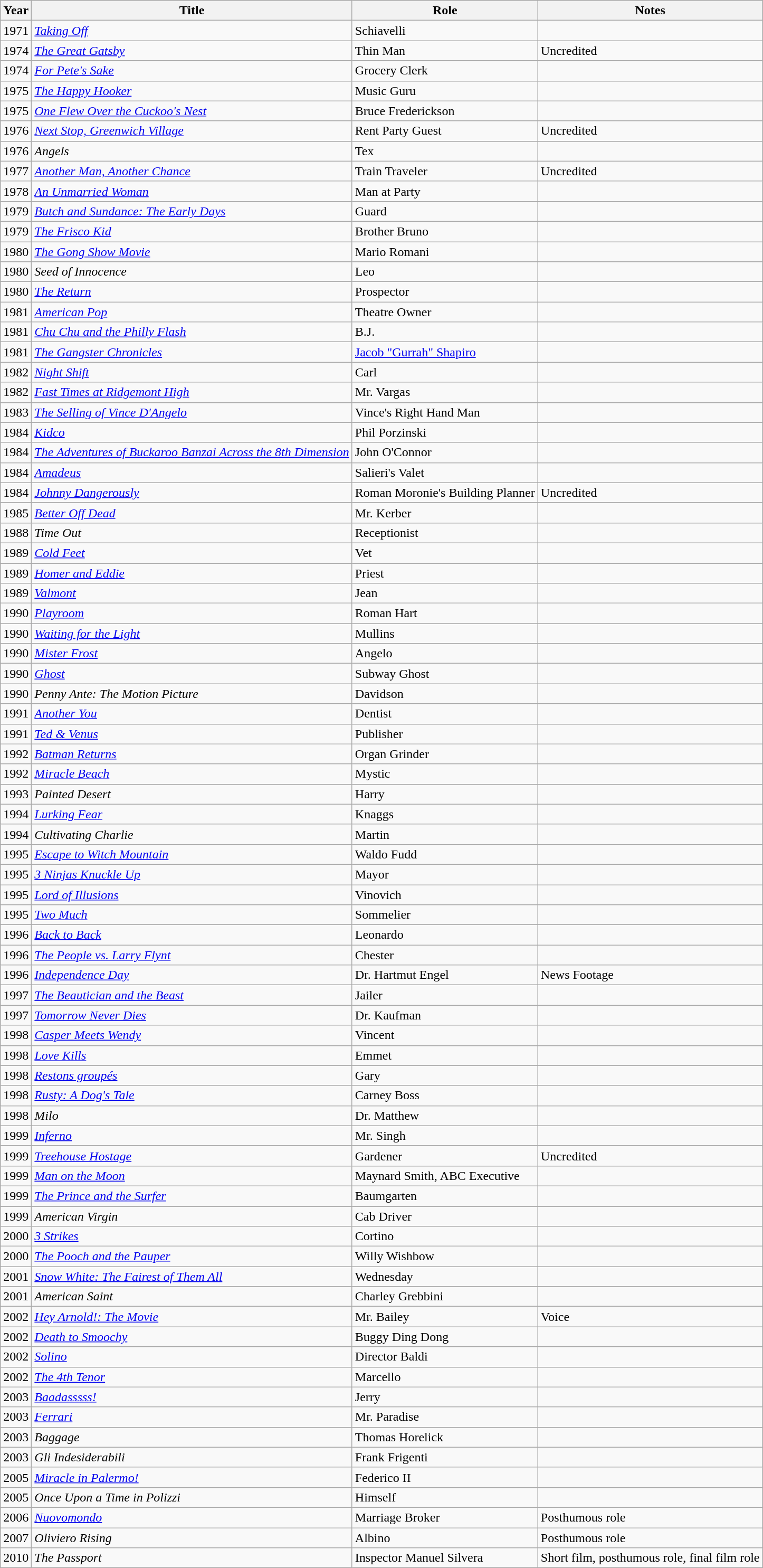<table class="wikitable sortable">
<tr>
<th>Year</th>
<th>Title</th>
<th>Role</th>
<th>Notes</th>
</tr>
<tr>
<td>1971</td>
<td><em><a href='#'>Taking Off</a></em></td>
<td>Schiavelli</td>
<td></td>
</tr>
<tr>
<td>1974</td>
<td><em><a href='#'>The Great Gatsby</a></em></td>
<td>Thin Man</td>
<td>Uncredited</td>
</tr>
<tr>
<td>1974</td>
<td><em><a href='#'>For Pete's Sake</a></em></td>
<td>Grocery Clerk</td>
<td></td>
</tr>
<tr>
<td>1975</td>
<td><em><a href='#'>The Happy Hooker</a></em></td>
<td>Music Guru</td>
<td></td>
</tr>
<tr>
<td>1975</td>
<td><em><a href='#'>One Flew Over the Cuckoo's Nest</a></em></td>
<td>Bruce Frederickson</td>
<td></td>
</tr>
<tr>
<td>1976</td>
<td><em><a href='#'>Next Stop, Greenwich Village</a></em></td>
<td>Rent Party Guest</td>
<td>Uncredited</td>
</tr>
<tr>
<td>1976</td>
<td><em>Angels</em></td>
<td>Tex</td>
<td></td>
</tr>
<tr>
<td>1977</td>
<td><em><a href='#'>Another Man, Another Chance</a></em></td>
<td>Train Traveler</td>
<td>Uncredited</td>
</tr>
<tr>
<td>1978</td>
<td><em><a href='#'>An Unmarried Woman</a></em></td>
<td>Man at Party</td>
<td></td>
</tr>
<tr>
<td>1979</td>
<td><em><a href='#'>Butch and Sundance: The Early Days</a></em></td>
<td>Guard</td>
<td></td>
</tr>
<tr>
<td>1979</td>
<td><em><a href='#'>The Frisco Kid</a></em></td>
<td>Brother Bruno</td>
<td></td>
</tr>
<tr>
<td>1980</td>
<td><em><a href='#'>The Gong Show Movie</a></em></td>
<td>Mario Romani</td>
<td></td>
</tr>
<tr>
<td>1980</td>
<td><em>Seed of Innocence</em></td>
<td>Leo</td>
<td></td>
</tr>
<tr>
<td>1980</td>
<td><em><a href='#'>The Return</a></em></td>
<td>Prospector</td>
<td></td>
</tr>
<tr>
<td>1981</td>
<td><em><a href='#'>American Pop</a></em></td>
<td>Theatre Owner</td>
<td></td>
</tr>
<tr>
<td>1981</td>
<td><em><a href='#'>Chu Chu and the Philly Flash</a></em></td>
<td>B.J.</td>
<td></td>
</tr>
<tr>
<td>1981</td>
<td><em><a href='#'>The Gangster Chronicles</a></em></td>
<td><a href='#'>Jacob "Gurrah" Shapiro</a></td>
<td></td>
</tr>
<tr>
<td>1982</td>
<td><em><a href='#'>Night Shift</a></em></td>
<td>Carl</td>
<td></td>
</tr>
<tr>
<td>1982</td>
<td><em><a href='#'>Fast Times at Ridgemont High</a></em></td>
<td>Mr. Vargas</td>
<td></td>
</tr>
<tr>
<td>1983</td>
<td><em><a href='#'>The Selling of Vince D'Angelo</a></em></td>
<td>Vince's Right Hand Man</td>
<td></td>
</tr>
<tr>
<td>1984</td>
<td><em><a href='#'>Kidco</a></em></td>
<td>Phil Porzinski</td>
<td></td>
</tr>
<tr>
<td>1984</td>
<td><em><a href='#'>The Adventures of Buckaroo Banzai Across the 8th Dimension</a></em></td>
<td>John O'Connor</td>
<td></td>
</tr>
<tr>
<td>1984</td>
<td><em><a href='#'>Amadeus</a></em></td>
<td>Salieri's Valet</td>
<td></td>
</tr>
<tr>
<td>1984</td>
<td><em><a href='#'>Johnny Dangerously</a></em></td>
<td>Roman Moronie's Building Planner</td>
<td>Uncredited</td>
</tr>
<tr>
<td>1985</td>
<td><em><a href='#'>Better Off Dead</a></em></td>
<td>Mr. Kerber</td>
<td></td>
</tr>
<tr>
<td>1988</td>
<td><em>Time Out</em></td>
<td>Receptionist</td>
<td></td>
</tr>
<tr>
<td>1989</td>
<td><em><a href='#'>Cold Feet</a></em></td>
<td>Vet</td>
<td></td>
</tr>
<tr>
<td>1989</td>
<td><em><a href='#'>Homer and Eddie</a></em></td>
<td>Priest</td>
<td></td>
</tr>
<tr>
<td>1989</td>
<td><em><a href='#'>Valmont</a></em></td>
<td>Jean</td>
<td></td>
</tr>
<tr>
<td>1990</td>
<td><em><a href='#'>Playroom</a></em></td>
<td>Roman Hart</td>
<td></td>
</tr>
<tr>
<td>1990</td>
<td><em><a href='#'>Waiting for the Light</a></em></td>
<td>Mullins</td>
<td></td>
</tr>
<tr>
<td>1990</td>
<td><em><a href='#'>Mister Frost</a></em></td>
<td>Angelo</td>
<td></td>
</tr>
<tr>
<td>1990</td>
<td><em><a href='#'>Ghost</a></em></td>
<td>Subway Ghost</td>
<td></td>
</tr>
<tr>
<td>1990</td>
<td><em>Penny Ante: The Motion Picture</em></td>
<td>Davidson</td>
<td></td>
</tr>
<tr>
<td>1991</td>
<td><em><a href='#'>Another You</a></em></td>
<td>Dentist</td>
<td></td>
</tr>
<tr>
<td>1991</td>
<td><em><a href='#'>Ted & Venus</a></em></td>
<td>Publisher</td>
<td></td>
</tr>
<tr>
<td>1992</td>
<td><em><a href='#'>Batman Returns</a></em></td>
<td>Organ Grinder</td>
<td></td>
</tr>
<tr>
<td>1992</td>
<td><em><a href='#'>Miracle Beach</a></em></td>
<td>Mystic</td>
<td></td>
</tr>
<tr>
<td>1993</td>
<td><em>Painted Desert</em></td>
<td>Harry</td>
<td></td>
</tr>
<tr>
<td>1994</td>
<td><em><a href='#'>Lurking Fear</a></em></td>
<td>Knaggs</td>
<td></td>
</tr>
<tr>
<td>1994</td>
<td><em>Cultivating Charlie</em></td>
<td>Martin</td>
<td></td>
</tr>
<tr>
<td>1995</td>
<td><em><a href='#'>Escape to Witch Mountain</a></em></td>
<td>Waldo Fudd</td>
<td></td>
</tr>
<tr>
<td>1995</td>
<td><em><a href='#'>3 Ninjas Knuckle Up</a></em></td>
<td>Mayor</td>
<td></td>
</tr>
<tr>
<td>1995</td>
<td><em><a href='#'>Lord of Illusions</a></em></td>
<td>Vinovich</td>
<td></td>
</tr>
<tr>
<td>1995</td>
<td><em><a href='#'>Two Much</a></em></td>
<td>Sommelier</td>
<td></td>
</tr>
<tr>
<td>1996</td>
<td><em><a href='#'>Back to Back</a></em></td>
<td>Leonardo</td>
<td></td>
</tr>
<tr>
<td>1996</td>
<td><em><a href='#'>The People vs. Larry Flynt</a></em></td>
<td>Chester</td>
<td></td>
</tr>
<tr>
<td>1996</td>
<td><em><a href='#'>Independence Day</a></em></td>
<td>Dr. Hartmut Engel</td>
<td>News Footage</td>
</tr>
<tr>
<td>1997</td>
<td><em><a href='#'>The Beautician and the Beast</a></em></td>
<td>Jailer</td>
<td></td>
</tr>
<tr>
<td>1997</td>
<td><em><a href='#'>Tomorrow Never Dies</a></em></td>
<td>Dr. Kaufman</td>
<td></td>
</tr>
<tr>
<td>1998</td>
<td><em><a href='#'>Casper Meets Wendy</a></em></td>
<td>Vincent</td>
<td></td>
</tr>
<tr>
<td>1998</td>
<td><em><a href='#'>Love Kills</a></em></td>
<td>Emmet</td>
<td></td>
</tr>
<tr>
<td>1998</td>
<td><em><a href='#'>Restons groupés</a></em></td>
<td>Gary</td>
<td></td>
</tr>
<tr>
<td>1998</td>
<td><em><a href='#'>Rusty: A Dog's Tale</a></em></td>
<td>Carney Boss</td>
<td></td>
</tr>
<tr>
<td>1998</td>
<td><em>Milo</em></td>
<td>Dr. Matthew</td>
<td></td>
</tr>
<tr>
<td>1999</td>
<td><em><a href='#'>Inferno</a></em></td>
<td>Mr. Singh</td>
<td></td>
</tr>
<tr>
<td>1999</td>
<td><em><a href='#'>Treehouse Hostage</a></em></td>
<td>Gardener</td>
<td>Uncredited</td>
</tr>
<tr>
<td>1999</td>
<td><em><a href='#'>Man on the Moon</a></em></td>
<td>Maynard Smith, ABC Executive</td>
<td></td>
</tr>
<tr>
<td>1999</td>
<td><em><a href='#'>The Prince and the Surfer</a></em></td>
<td>Baumgarten</td>
<td></td>
</tr>
<tr>
<td>1999</td>
<td><em>American Virgin</em></td>
<td>Cab Driver</td>
<td></td>
</tr>
<tr>
<td>2000</td>
<td><em><a href='#'>3 Strikes</a></em></td>
<td>Cortino</td>
<td></td>
</tr>
<tr>
<td>2000</td>
<td><em><a href='#'>The Pooch and the Pauper</a></em></td>
<td>Willy Wishbow</td>
<td></td>
</tr>
<tr>
<td>2001</td>
<td><em><a href='#'>Snow White: The Fairest of Them All</a></em></td>
<td>Wednesday</td>
<td></td>
</tr>
<tr>
<td>2001</td>
<td><em>American Saint</em></td>
<td>Charley Grebbini</td>
<td></td>
</tr>
<tr>
<td>2002</td>
<td><em><a href='#'>Hey Arnold!: The Movie</a></em></td>
<td>Mr. Bailey</td>
<td>Voice</td>
</tr>
<tr>
<td>2002</td>
<td><em><a href='#'>Death to Smoochy</a></em></td>
<td>Buggy Ding Dong</td>
<td></td>
</tr>
<tr>
<td>2002</td>
<td><em><a href='#'>Solino</a></em></td>
<td>Director Baldi</td>
<td></td>
</tr>
<tr>
<td>2002</td>
<td><em><a href='#'>The 4th Tenor</a></em></td>
<td>Marcello</td>
<td></td>
</tr>
<tr>
<td>2003</td>
<td><em><a href='#'>Baadasssss!</a></em></td>
<td>Jerry</td>
<td></td>
</tr>
<tr>
<td>2003</td>
<td><em><a href='#'>Ferrari</a></em></td>
<td>Mr. Paradise</td>
<td></td>
</tr>
<tr>
<td>2003</td>
<td><em>Baggage</em></td>
<td>Thomas Horelick</td>
<td></td>
</tr>
<tr>
<td>2003</td>
<td><em>Gli Indesiderabili</em></td>
<td>Frank Frigenti</td>
<td></td>
</tr>
<tr>
<td>2005</td>
<td><em><a href='#'>Miracle in Palermo!</a></em></td>
<td>Federico II</td>
<td></td>
</tr>
<tr>
<td>2005</td>
<td><em>Once Upon a Time in Polizzi</em></td>
<td>Himself</td>
<td></td>
</tr>
<tr>
<td>2006</td>
<td><em><a href='#'>Nuovomondo</a></em></td>
<td>Marriage Broker</td>
<td>Posthumous role</td>
</tr>
<tr>
<td>2007</td>
<td><em>Oliviero Rising</em></td>
<td>Albino</td>
<td>Posthumous role</td>
</tr>
<tr>
<td>2010</td>
<td><em>The Passport</em></td>
<td>Inspector Manuel Silvera</td>
<td>Short film, posthumous role, final film role</td>
</tr>
</table>
